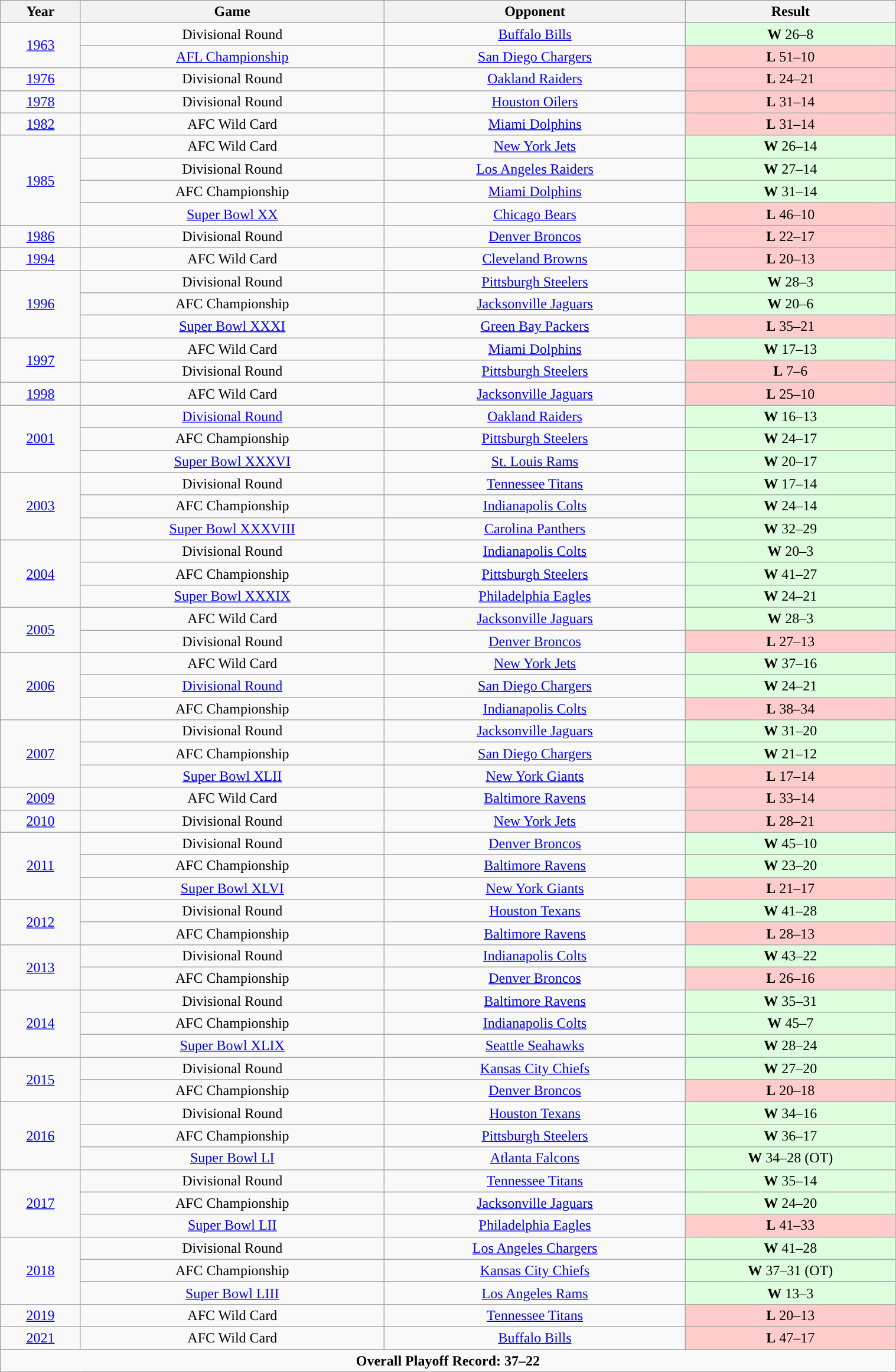<table class="wikitable" style="width:80%;text-align:center">
<tr>
<th>Year</th>
<th>Game</th>
<th>Opponent</th>
<th>Result</th>
</tr>
<tr>
<td rowspan="2"><a href='#'>1963</a></td>
<td>Divisional Round</td>
<td><a href='#'>Buffalo Bills</a></td>
<td style="background:#dfd"><strong>W</strong> 26–8</td>
</tr>
<tr>
<td><a href='#'>AFL Championship</a></td>
<td><a href='#'>San Diego Chargers</a></td>
<td style="background:#fcc"><strong>L</strong> 51–10</td>
</tr>
<tr>
<td><a href='#'>1976</a></td>
<td>Divisional Round</td>
<td><a href='#'>Oakland Raiders</a></td>
<td style="background:#fcc"><strong>L</strong> 24–21</td>
</tr>
<tr>
<td><a href='#'>1978</a></td>
<td>Divisional Round</td>
<td><a href='#'>Houston Oilers</a></td>
<td style="background:#fcc"><strong>L</strong> 31–14</td>
</tr>
<tr>
<td><a href='#'>1982</a></td>
<td>AFC Wild Card</td>
<td><a href='#'>Miami Dolphins</a></td>
<td style="background:#fcc"><strong>L</strong> 31–14</td>
</tr>
<tr>
<td rowspan="4"><a href='#'>1985</a></td>
<td>AFC Wild Card</td>
<td><a href='#'>New York Jets</a></td>
<td style="background:#dfd"><strong>W</strong> 26–14</td>
</tr>
<tr>
<td>Divisional Round</td>
<td><a href='#'>Los Angeles Raiders</a></td>
<td style="background:#dfd"><strong>W</strong> 27–14</td>
</tr>
<tr>
<td>AFC Championship</td>
<td><a href='#'>Miami Dolphins</a></td>
<td style="background:#dfd"><strong>W</strong> 31–14</td>
</tr>
<tr>
<td><a href='#'>Super Bowl XX</a></td>
<td><a href='#'>Chicago Bears</a></td>
<td style="background:#fcc"><strong>L</strong> 46–10</td>
</tr>
<tr>
<td><a href='#'>1986</a></td>
<td>Divisional Round</td>
<td><a href='#'>Denver Broncos</a></td>
<td style="background:#fcc"><strong>L</strong> 22–17</td>
</tr>
<tr>
<td><a href='#'>1994</a></td>
<td>AFC Wild Card</td>
<td><a href='#'>Cleveland Browns</a></td>
<td style="background:#fcc"><strong>L</strong> 20–13</td>
</tr>
<tr>
<td rowspan="3"><a href='#'>1996</a></td>
<td>Divisional Round</td>
<td><a href='#'>Pittsburgh Steelers</a></td>
<td style="background:#dfd"><strong>W</strong> 28–3</td>
</tr>
<tr>
<td>AFC Championship</td>
<td><a href='#'>Jacksonville Jaguars</a></td>
<td style="background:#dfd"><strong>W</strong> 20–6</td>
</tr>
<tr>
<td><a href='#'>Super Bowl XXXI</a></td>
<td><a href='#'>Green Bay Packers</a></td>
<td style="background:#fcc"><strong>L</strong> 35–21</td>
</tr>
<tr>
<td rowspan="2"><a href='#'>1997</a></td>
<td>AFC Wild Card</td>
<td><a href='#'>Miami Dolphins</a></td>
<td style="background:#dfd"><strong>W</strong> 17–13</td>
</tr>
<tr>
<td>Divisional Round</td>
<td><a href='#'>Pittsburgh Steelers</a></td>
<td style="background:#fcc"><strong>L</strong> 7–6</td>
</tr>
<tr>
<td><a href='#'>1998</a></td>
<td>AFC Wild Card</td>
<td><a href='#'>Jacksonville Jaguars</a></td>
<td style="background:#fcc"><strong>L</strong> 25–10</td>
</tr>
<tr>
<td rowspan="3"><a href='#'>2001</a></td>
<td><a href='#'>Divisional Round</a></td>
<td><a href='#'>Oakland Raiders</a></td>
<td style="background:#dfd"><strong>W</strong> 16–13</td>
</tr>
<tr>
<td>AFC Championship</td>
<td><a href='#'>Pittsburgh Steelers</a></td>
<td style="background:#dfd"><strong>W</strong> 24–17</td>
</tr>
<tr>
<td><a href='#'>Super Bowl XXXVI</a></td>
<td><a href='#'>St. Louis Rams</a></td>
<td style="background:#dfd"><strong>W</strong> 20–17</td>
</tr>
<tr>
<td rowspan="3"><a href='#'>2003</a></td>
<td>Divisional Round</td>
<td><a href='#'>Tennessee Titans</a></td>
<td style="background:#dfd"><strong>W</strong> 17–14</td>
</tr>
<tr>
<td>AFC Championship</td>
<td><a href='#'>Indianapolis Colts</a></td>
<td style="background:#dfd"><strong>W</strong> 24–14</td>
</tr>
<tr>
<td><a href='#'>Super Bowl XXXVIII</a></td>
<td><a href='#'>Carolina Panthers</a></td>
<td style="background:#dfd"><strong>W</strong> 32–29</td>
</tr>
<tr>
<td rowspan="3"><a href='#'>2004</a></td>
<td>Divisional Round</td>
<td><a href='#'>Indianapolis Colts</a></td>
<td style="background:#dfd"><strong>W</strong> 20–3</td>
</tr>
<tr>
<td>AFC Championship</td>
<td><a href='#'>Pittsburgh Steelers</a></td>
<td style="background:#dfd"><strong>W</strong> 41–27</td>
</tr>
<tr>
<td><a href='#'>Super Bowl XXXIX</a></td>
<td><a href='#'>Philadelphia Eagles</a></td>
<td style="background:#dfd"><strong>W</strong> 24–21</td>
</tr>
<tr>
<td rowspan="2"><a href='#'>2005</a></td>
<td>AFC Wild Card</td>
<td><a href='#'>Jacksonville Jaguars</a></td>
<td style="background:#dfd"><strong>W</strong> 28–3</td>
</tr>
<tr>
<td>Divisional Round</td>
<td><a href='#'>Denver Broncos</a></td>
<td style="background:#fcc"><strong>L</strong> 27–13</td>
</tr>
<tr>
<td rowspan="3"><a href='#'>2006</a></td>
<td>AFC Wild Card</td>
<td><a href='#'>New York Jets</a></td>
<td style="background:#dfd"><strong>W</strong> 37–16</td>
</tr>
<tr>
<td><a href='#'>Divisional Round</a></td>
<td><a href='#'>San Diego Chargers</a></td>
<td style="background:#dfd"><strong>W</strong> 24–21</td>
</tr>
<tr>
<td>AFC Championship</td>
<td><a href='#'>Indianapolis Colts</a></td>
<td style="background:#fcc"><strong>L</strong> 38–34</td>
</tr>
<tr>
<td rowspan="3"><a href='#'>2007</a></td>
<td>Divisional Round</td>
<td><a href='#'>Jacksonville Jaguars</a></td>
<td style="background:#dfd"><strong>W</strong> 31–20</td>
</tr>
<tr>
<td>AFC Championship</td>
<td><a href='#'>San Diego Chargers</a></td>
<td style="background:#dfd"><strong>W</strong> 21–12</td>
</tr>
<tr>
<td><a href='#'>Super Bowl XLII</a></td>
<td><a href='#'>New York Giants</a></td>
<td style="background:#fcc"><strong>L</strong> 17–14</td>
</tr>
<tr>
<td><a href='#'>2009</a></td>
<td>AFC Wild Card</td>
<td><a href='#'>Baltimore Ravens</a></td>
<td style="background:#fcc"><strong>L</strong> 33–14</td>
</tr>
<tr>
<td><a href='#'>2010</a></td>
<td>Divisional Round</td>
<td><a href='#'>New York Jets</a></td>
<td style="background:#fcc"><strong>L</strong> 28–21</td>
</tr>
<tr>
<td rowspan="3"><a href='#'>2011</a></td>
<td>Divisional Round</td>
<td><a href='#'>Denver Broncos</a></td>
<td style="background:#dfd"><strong>W</strong> 45–10</td>
</tr>
<tr>
<td>AFC Championship</td>
<td><a href='#'>Baltimore Ravens</a></td>
<td style="background:#dfd"><strong>W</strong> 23–20</td>
</tr>
<tr>
<td><a href='#'>Super Bowl XLVI</a></td>
<td><a href='#'>New York Giants</a></td>
<td style="background:#fcc"><strong>L</strong> 21–17</td>
</tr>
<tr>
<td rowspan="2"><a href='#'>2012</a></td>
<td>Divisional Round</td>
<td><a href='#'>Houston Texans</a></td>
<td style="background:#dfd"><strong>W</strong> 41–28</td>
</tr>
<tr>
<td>AFC Championship</td>
<td><a href='#'>Baltimore Ravens</a></td>
<td style="background:#fcc"><strong>L</strong> 28–13</td>
</tr>
<tr>
<td rowspan="2"><a href='#'>2013</a></td>
<td>Divisional Round</td>
<td><a href='#'>Indianapolis Colts</a></td>
<td style="background:#dfd"><strong>W</strong> 43–22</td>
</tr>
<tr>
<td>AFC Championship</td>
<td><a href='#'>Denver Broncos</a></td>
<td style="background:#fcc"><strong>L</strong> 26–16</td>
</tr>
<tr>
<td rowspan="3"><a href='#'>2014</a></td>
<td>Divisional Round</td>
<td><a href='#'>Baltimore Ravens</a></td>
<td style="background:#dfd"><strong>W</strong> 35–31</td>
</tr>
<tr>
<td>AFC Championship</td>
<td><a href='#'>Indianapolis Colts</a></td>
<td style="background:#dfd"><strong>W</strong> 45–7</td>
</tr>
<tr>
<td><a href='#'>Super Bowl XLIX</a></td>
<td><a href='#'>Seattle Seahawks</a></td>
<td style="background:#dfd"><strong>W</strong> 28–24</td>
</tr>
<tr>
<td rowspan="2"><a href='#'>2015</a></td>
<td>Divisional Round</td>
<td><a href='#'>Kansas City Chiefs</a></td>
<td style="background:#dfd"><strong>W</strong> 27–20</td>
</tr>
<tr>
<td>AFC Championship</td>
<td><a href='#'>Denver Broncos</a></td>
<td style="background:#fcc"><strong>L</strong> 20–18</td>
</tr>
<tr>
<td rowspan="3"><a href='#'>2016</a></td>
<td>Divisional Round</td>
<td><a href='#'>Houston Texans</a></td>
<td style="background:#dfd"><strong>W</strong> 34–16</td>
</tr>
<tr>
<td>AFC Championship</td>
<td><a href='#'>Pittsburgh Steelers</a></td>
<td style="background:#dfd"><strong>W</strong> 36–17</td>
</tr>
<tr>
<td><a href='#'>Super Bowl LI</a></td>
<td><a href='#'>Atlanta Falcons</a></td>
<td style="background:#dfd"><strong>W</strong> 34–28 (OT)</td>
</tr>
<tr>
<td rowspan="3"><a href='#'>2017</a></td>
<td>Divisional Round</td>
<td><a href='#'>Tennessee Titans</a></td>
<td style="background:#dfd"><strong>W</strong> 35–14</td>
</tr>
<tr>
<td>AFC Championship</td>
<td><a href='#'>Jacksonville Jaguars</a></td>
<td style="background:#dfd"><strong>W</strong> 24–20</td>
</tr>
<tr>
<td><a href='#'>Super Bowl LII</a></td>
<td><a href='#'>Philadelphia Eagles</a></td>
<td style="background:#fcc"><strong>L</strong> 41–33</td>
</tr>
<tr>
<td rowspan="3"><a href='#'>2018</a></td>
<td>Divisional Round</td>
<td><a href='#'>Los Angeles Chargers</a></td>
<td style="background:#dfd"><strong>W</strong> 41–28</td>
</tr>
<tr>
<td>AFC Championship</td>
<td><a href='#'>Kansas City Chiefs</a></td>
<td style="background:#dfd"><strong>W</strong> 37–31 (OT)</td>
</tr>
<tr>
<td><a href='#'>Super Bowl LIII</a></td>
<td><a href='#'>Los Angeles Rams</a></td>
<td style="background:#dfd"><strong>W</strong> 13–3</td>
</tr>
<tr>
<td><a href='#'>2019</a></td>
<td>AFC Wild Card</td>
<td><a href='#'>Tennessee Titans</a></td>
<td style="background:#fcc"><strong>L</strong> 20–13</td>
</tr>
<tr>
<td><a href='#'>2021</a></td>
<td>AFC Wild Card</td>
<td><a href='#'>Buffalo Bills</a></td>
<td style="background:#fcc"><strong>L</strong> 47–17</td>
</tr>
<tr>
</tr>
<tr>
<td colspan="4"><span><strong>Overall Playoff Record: 37–22</strong></span></td>
</tr>
</table>
